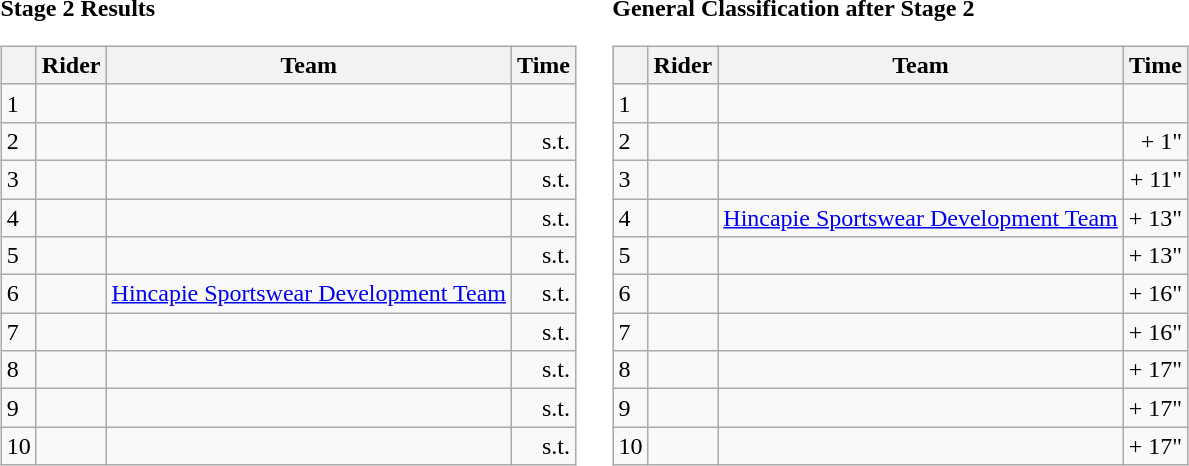<table>
<tr>
<td><strong>Stage 2 Results</strong><br><table class="wikitable">
<tr>
<th></th>
<th>Rider</th>
<th>Team</th>
<th>Time</th>
</tr>
<tr>
<td>1</td>
<td></td>
<td></td>
<td style="text-align:right;"></td>
</tr>
<tr>
<td>2</td>
<td> </td>
<td></td>
<td style="text-align:right;">s.t.</td>
</tr>
<tr>
<td>3</td>
<td></td>
<td></td>
<td style="text-align:right;">s.t.</td>
</tr>
<tr>
<td>4</td>
<td></td>
<td></td>
<td style="text-align:right;">s.t.</td>
</tr>
<tr>
<td>5</td>
<td></td>
<td></td>
<td style="text-align:right;">s.t.</td>
</tr>
<tr>
<td>6</td>
<td> </td>
<td><a href='#'>Hincapie Sportswear Development Team</a></td>
<td style="text-align:right;">s.t.</td>
</tr>
<tr>
<td>7</td>
<td></td>
<td></td>
<td style="text-align:right;">s.t.</td>
</tr>
<tr>
<td>8</td>
<td></td>
<td></td>
<td style="text-align:right;">s.t.</td>
</tr>
<tr>
<td>9</td>
<td></td>
<td></td>
<td style="text-align:right;">s.t.</td>
</tr>
<tr>
<td>10</td>
<td></td>
<td></td>
<td style="text-align:right;">s.t.</td>
</tr>
</table>
</td>
<td></td>
<td><strong>General Classification after Stage 2</strong><br><table class="wikitable">
<tr>
<th></th>
<th>Rider</th>
<th>Team</th>
<th>Time</th>
</tr>
<tr>
<td>1</td>
<td> </td>
<td></td>
<td style="text-align:right;"></td>
</tr>
<tr>
<td>2</td>
<td></td>
<td></td>
<td style="text-align:right;">+ 1"</td>
</tr>
<tr>
<td>3</td>
<td></td>
<td></td>
<td style="text-align:right;">+ 11"</td>
</tr>
<tr>
<td>4</td>
<td> </td>
<td><a href='#'>Hincapie Sportswear Development Team</a></td>
<td style="text-align:right;">+ 13"</td>
</tr>
<tr>
<td>5</td>
<td></td>
<td></td>
<td style="text-align:right;">+ 13"</td>
</tr>
<tr>
<td>6</td>
<td></td>
<td></td>
<td style="text-align:right;">+ 16"</td>
</tr>
<tr>
<td>7</td>
<td></td>
<td></td>
<td style="text-align:right;">+ 16"</td>
</tr>
<tr>
<td>8</td>
<td></td>
<td></td>
<td style="text-align:right;">+ 17"</td>
</tr>
<tr>
<td>9</td>
<td></td>
<td></td>
<td style="text-align:right;">+ 17"</td>
</tr>
<tr>
<td>10</td>
<td></td>
<td></td>
<td style="text-align:right;">+ 17"</td>
</tr>
</table>
</td>
</tr>
</table>
